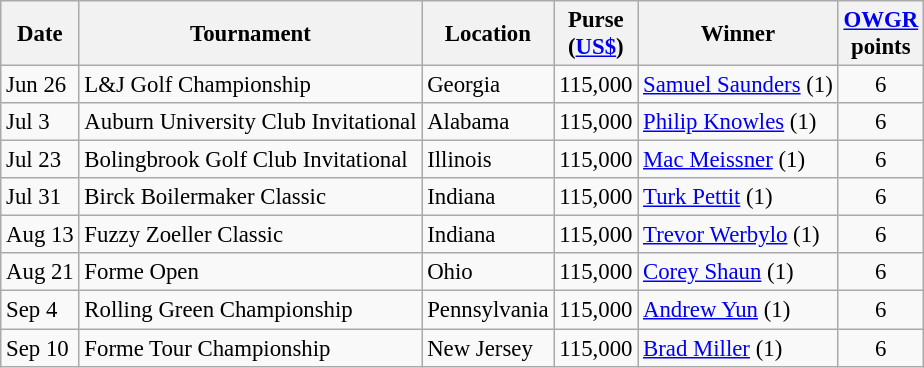<table class="wikitable" style="font-size:95%">
<tr>
<th>Date</th>
<th>Tournament</th>
<th>Location</th>
<th>Purse<br>(<a href='#'>US$</a>)</th>
<th>Winner</th>
<th><a href='#'>OWGR</a><br>points</th>
</tr>
<tr>
<td>Jun 26</td>
<td>L&J Golf Championship</td>
<td>Georgia</td>
<td align=right>115,000</td>
<td> <a href='#'>Samuel Saunders</a> (1)</td>
<td align=center>6</td>
</tr>
<tr>
<td>Jul 3</td>
<td>Auburn University Club Invitational</td>
<td>Alabama</td>
<td align=right>115,000</td>
<td> <a href='#'>Philip Knowles</a> (1)</td>
<td align=center>6</td>
</tr>
<tr>
<td>Jul 23</td>
<td>Bolingbrook Golf Club Invitational</td>
<td>Illinois</td>
<td align=right>115,000</td>
<td> <a href='#'>Mac Meissner</a> (1)</td>
<td align=center>6</td>
</tr>
<tr>
<td>Jul 31</td>
<td>Birck Boilermaker Classic</td>
<td>Indiana</td>
<td align=right>115,000</td>
<td> <a href='#'>Turk Pettit</a> (1)</td>
<td align=center>6</td>
</tr>
<tr>
<td>Aug 13</td>
<td>Fuzzy Zoeller Classic</td>
<td>Indiana</td>
<td align=right>115,000</td>
<td> <a href='#'>Trevor Werbylo</a> (1)</td>
<td align=center>6</td>
</tr>
<tr>
<td>Aug 21</td>
<td>Forme Open</td>
<td>Ohio</td>
<td align=right>115,000</td>
<td> <a href='#'>Corey Shaun</a> (1)</td>
<td align=center>6</td>
</tr>
<tr>
<td>Sep 4</td>
<td>Rolling Green Championship</td>
<td>Pennsylvania</td>
<td align=right>115,000</td>
<td> <a href='#'>Andrew Yun</a> (1)</td>
<td align=center>6</td>
</tr>
<tr>
<td>Sep 10</td>
<td>Forme Tour Championship</td>
<td>New Jersey</td>
<td align=right>115,000</td>
<td> <a href='#'>Brad Miller</a> (1)</td>
<td align=center>6</td>
</tr>
</table>
